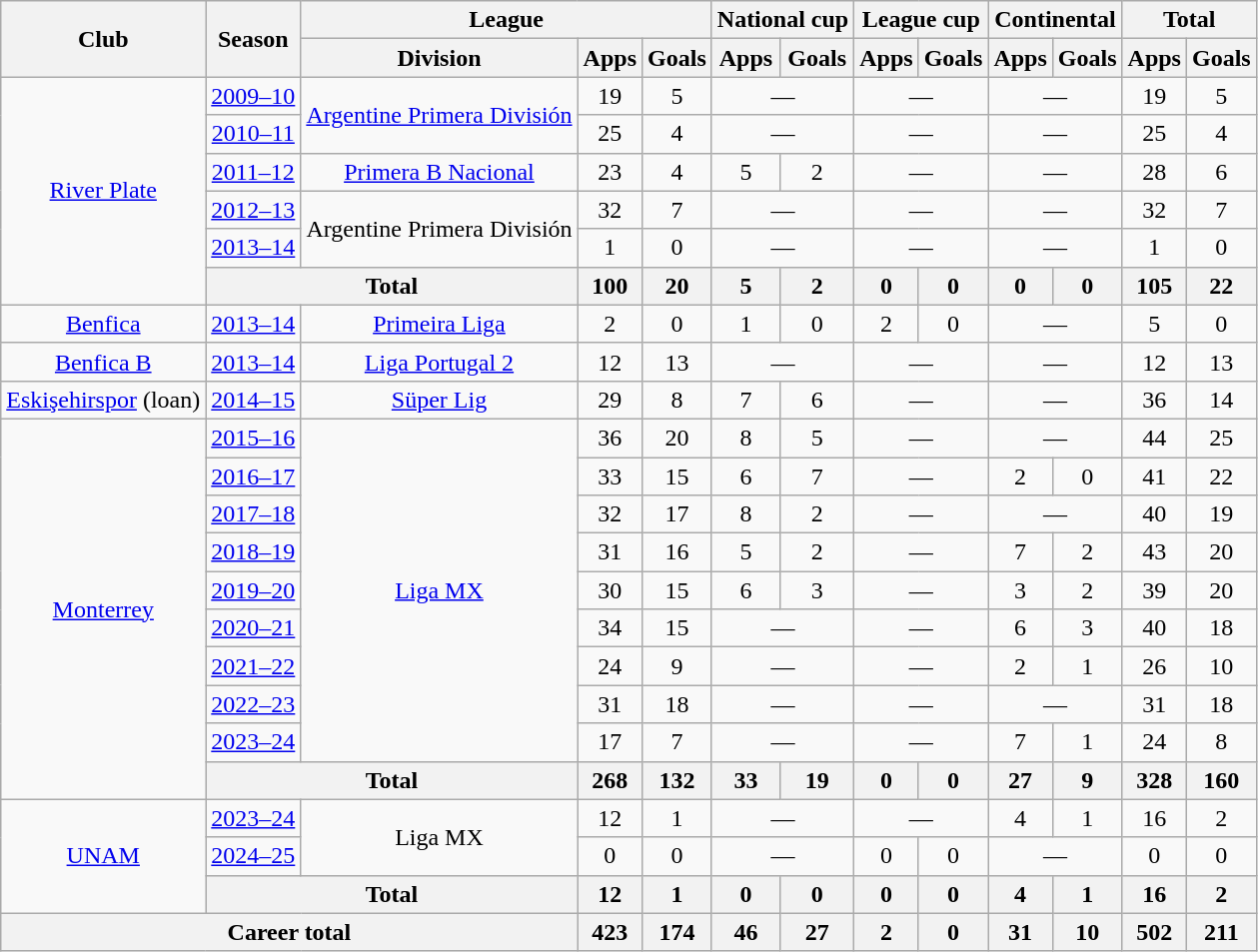<table class="wikitable" style="text-align:center">
<tr>
<th rowspan="2">Club</th>
<th rowspan="2">Season</th>
<th colspan="3">League</th>
<th colspan="2">National cup</th>
<th colspan="2">League cup</th>
<th colspan="2">Continental</th>
<th colspan="2">Total</th>
</tr>
<tr>
<th>Division</th>
<th>Apps</th>
<th>Goals</th>
<th>Apps</th>
<th>Goals</th>
<th>Apps</th>
<th>Goals</th>
<th>Apps</th>
<th>Goals</th>
<th>Apps</th>
<th>Goals</th>
</tr>
<tr>
<td rowspan="6"><a href='#'>River Plate</a></td>
<td><a href='#'>2009–10</a></td>
<td rowspan="2"><a href='#'>Argentine Primera División</a></td>
<td>19</td>
<td>5</td>
<td colspan=2>—</td>
<td colspan=2>—</td>
<td colspan=2>—</td>
<td>19</td>
<td>5</td>
</tr>
<tr>
<td><a href='#'>2010–11</a></td>
<td>25</td>
<td>4</td>
<td colspan=2>—</td>
<td colspan=2>—</td>
<td colspan=2>—</td>
<td>25</td>
<td>4</td>
</tr>
<tr>
<td><a href='#'>2011–12</a></td>
<td><a href='#'>Primera B Nacional</a></td>
<td>23</td>
<td>4</td>
<td>5</td>
<td>2</td>
<td colspan=2>—</td>
<td colspan=2>—</td>
<td>28</td>
<td>6</td>
</tr>
<tr>
<td><a href='#'>2012–13</a></td>
<td rowspan="2">Argentine Primera División</td>
<td>32</td>
<td>7</td>
<td colspan=2>—</td>
<td colspan=2>—</td>
<td colspan=2>—</td>
<td>32</td>
<td>7</td>
</tr>
<tr>
<td><a href='#'>2013–14</a></td>
<td>1</td>
<td>0</td>
<td colspan=2>—</td>
<td colspan=2>—</td>
<td colspan=2>—</td>
<td>1</td>
<td>0</td>
</tr>
<tr>
<th colspan="2">Total</th>
<th>100</th>
<th>20</th>
<th>5</th>
<th>2</th>
<th>0</th>
<th>0</th>
<th>0</th>
<th>0</th>
<th>105</th>
<th>22</th>
</tr>
<tr>
<td><a href='#'>Benfica</a></td>
<td><a href='#'>2013–14</a></td>
<td><a href='#'>Primeira Liga</a></td>
<td>2</td>
<td>0</td>
<td>1</td>
<td>0</td>
<td>2</td>
<td>0</td>
<td colspan=2>—</td>
<td>5</td>
<td>0</td>
</tr>
<tr>
<td><a href='#'>Benfica B</a></td>
<td><a href='#'>2013–14</a></td>
<td><a href='#'>Liga Portugal 2</a></td>
<td>12</td>
<td>13</td>
<td colspan=2>—</td>
<td colspan=2>—</td>
<td colspan=2>—</td>
<td>12</td>
<td>13</td>
</tr>
<tr>
<td><a href='#'>Eskişehirspor</a> (loan)</td>
<td><a href='#'>2014–15</a></td>
<td><a href='#'>Süper Lig</a></td>
<td>29</td>
<td>8</td>
<td>7</td>
<td>6</td>
<td colspan=2>—</td>
<td colspan=2>—</td>
<td>36</td>
<td>14</td>
</tr>
<tr>
<td rowspan="10"><a href='#'>Monterrey</a></td>
<td><a href='#'>2015–16</a></td>
<td rowspan="9"><a href='#'>Liga MX</a></td>
<td>36</td>
<td>20</td>
<td>8</td>
<td>5</td>
<td colspan=2>—</td>
<td colspan=2>—</td>
<td>44</td>
<td>25</td>
</tr>
<tr>
<td><a href='#'>2016–17</a></td>
<td>33</td>
<td>15</td>
<td>6</td>
<td>7</td>
<td colspan=2>—</td>
<td>2</td>
<td>0</td>
<td>41</td>
<td>22</td>
</tr>
<tr>
<td><a href='#'>2017–18</a></td>
<td>32</td>
<td>17</td>
<td>8</td>
<td>2</td>
<td colspan=2>—</td>
<td colspan=2>—</td>
<td>40</td>
<td>19</td>
</tr>
<tr>
<td><a href='#'>2018–19</a></td>
<td>31</td>
<td>16</td>
<td>5</td>
<td>2</td>
<td colspan=2>—</td>
<td>7</td>
<td>2</td>
<td>43</td>
<td>20</td>
</tr>
<tr>
<td><a href='#'>2019–20</a></td>
<td>30</td>
<td>15</td>
<td>6</td>
<td>3</td>
<td colspan=2>—</td>
<td>3</td>
<td>2</td>
<td>39</td>
<td>20</td>
</tr>
<tr>
<td><a href='#'>2020–21</a></td>
<td>34</td>
<td>15</td>
<td colspan=2>—</td>
<td colspan=2>—</td>
<td>6</td>
<td>3</td>
<td>40</td>
<td>18</td>
</tr>
<tr>
<td><a href='#'>2021–22</a></td>
<td>24</td>
<td>9</td>
<td colspan=2>—</td>
<td colspan=2>—</td>
<td>2</td>
<td>1</td>
<td>26</td>
<td>10</td>
</tr>
<tr>
<td><a href='#'>2022–23</a></td>
<td>31</td>
<td>18</td>
<td colspan=2>—</td>
<td colspan=2>—</td>
<td colspan=2>—</td>
<td>31</td>
<td>18</td>
</tr>
<tr>
<td><a href='#'>2023–24</a></td>
<td>17</td>
<td>7</td>
<td colspan=2>—</td>
<td colspan=2>—</td>
<td>7</td>
<td>1</td>
<td>24</td>
<td>8</td>
</tr>
<tr>
<th colspan="2">Total</th>
<th>268</th>
<th>132</th>
<th>33</th>
<th>19</th>
<th>0</th>
<th>0</th>
<th>27</th>
<th>9</th>
<th>328</th>
<th>160</th>
</tr>
<tr>
<td rowspan="3"><a href='#'>UNAM</a></td>
<td><a href='#'>2023–24</a></td>
<td rowspan="2">Liga MX</td>
<td>12</td>
<td>1</td>
<td colspan=2>—</td>
<td colspan=2>—</td>
<td>4</td>
<td>1</td>
<td>16</td>
<td>2</td>
</tr>
<tr>
<td><a href='#'>2024–25</a></td>
<td>0</td>
<td>0</td>
<td colspan=2>—</td>
<td>0</td>
<td>0</td>
<td colspan=2>—</td>
<td>0</td>
<td>0</td>
</tr>
<tr>
<th colspan="2">Total</th>
<th>12</th>
<th>1</th>
<th>0</th>
<th>0</th>
<th>0</th>
<th>0</th>
<th>4</th>
<th>1</th>
<th>16</th>
<th>2</th>
</tr>
<tr>
<th colspan="3">Career total</th>
<th>423</th>
<th>174</th>
<th>46</th>
<th>27</th>
<th>2</th>
<th>0</th>
<th>31</th>
<th>10</th>
<th>502</th>
<th>211</th>
</tr>
</table>
